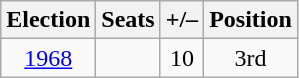<table class="wikitable" style="text-align:center">
<tr>
<th>Election</th>
<th>Seats</th>
<th>+/–</th>
<th>Position</th>
</tr>
<tr>
<td><a href='#'>1968</a></td>
<td></td>
<td> 10</td>
<td> 3rd</td>
</tr>
</table>
